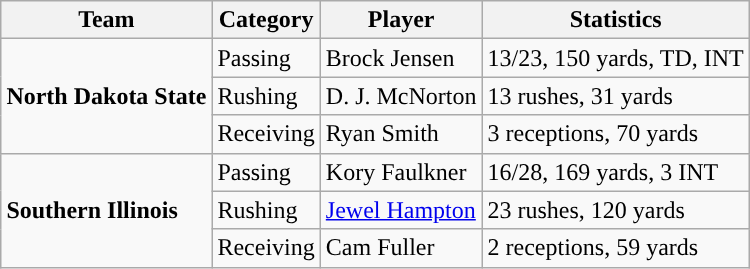<table class="wikitable" style="float: right;">
<tr>
<th>Team</th>
<th>Category</th>
<th>Player</th>
<th>Statistics</th>
</tr>
<tr>
<td rowspan=3><strong>North Dakota State</strong></td>
<td>Passing</td>
<td>Brock Jensen</td>
<td>13/23, 150 yards, TD, INT</td>
</tr>
<tr>
<td>Rushing</td>
<td>D. J. McNorton</td>
<td>13 rushes, 31 yards</td>
</tr>
<tr>
<td>Receiving</td>
<td>Ryan Smith</td>
<td>3 receptions, 70 yards</td>
</tr>
<tr>
<td rowspan=3><strong>Southern Illinois</strong></td>
<td>Passing</td>
<td>Kory Faulkner</td>
<td>16/28, 169 yards, 3 INT</td>
</tr>
<tr>
<td>Rushing</td>
<td><a href='#'>Jewel Hampton</a></td>
<td>23 rushes, 120 yards</td>
</tr>
<tr>
<td>Receiving</td>
<td>Cam Fuller</td>
<td>2 receptions, 59 yards</td>
</tr>
</table>
